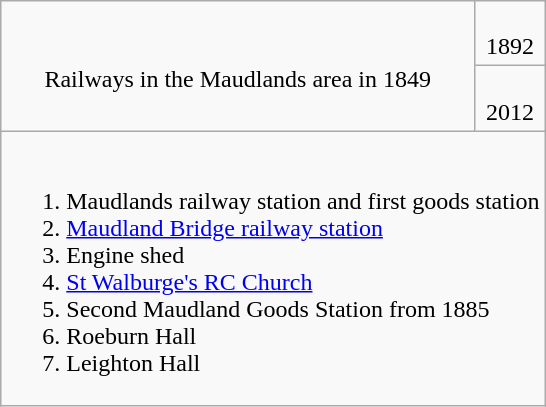<table class="wikitable">
<tr>
<td rowspan="2" style="text-align: center"><br>Railways in the Maudlands area in 1849</td>
<td style="text-align: center"><br>1892</td>
</tr>
<tr>
<td style="text-align: center"><br>2012</td>
</tr>
<tr>
<td colspan="2"><br><ol><li>Maudlands railway station and first goods station</li><li><a href='#'>Maudland Bridge railway station</a></li><li>Engine shed</li><li><a href='#'>St Walburge's RC Church</a></li><li>Second Maudland Goods Station from 1885</li><li>Roeburn Hall</li><li>Leighton Hall</li></ol></td>
</tr>
</table>
